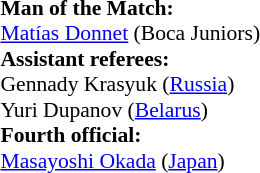<table width=100% style="font-size: 90%">
<tr>
<td><br><strong>Man of the Match:</strong>
<br> <a href='#'>Matías Donnet</a> (Boca Juniors)<br><strong>Assistant referees:</strong>
<br>Gennady Krasyuk (<a href='#'>Russia</a>)
<br>Yuri Dupanov (<a href='#'>Belarus</a>)
<br><strong>Fourth official:</strong>
<br><a href='#'>Masayoshi Okada</a> (<a href='#'>Japan</a>)</td>
</tr>
</table>
